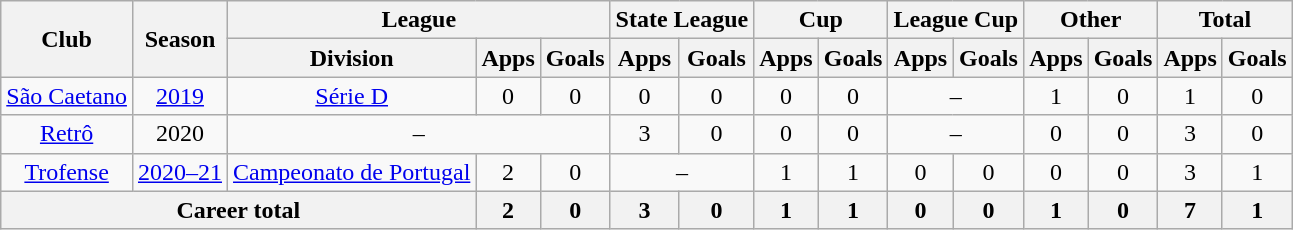<table class="wikitable" style="text-align: center">
<tr>
<th rowspan="2">Club</th>
<th rowspan="2">Season</th>
<th colspan="3">League</th>
<th colspan="2">State League</th>
<th colspan="2">Cup</th>
<th colspan="2">League Cup</th>
<th colspan="2">Other</th>
<th colspan="2">Total</th>
</tr>
<tr>
<th>Division</th>
<th>Apps</th>
<th>Goals</th>
<th>Apps</th>
<th>Goals</th>
<th>Apps</th>
<th>Goals</th>
<th>Apps</th>
<th>Goals</th>
<th>Apps</th>
<th>Goals</th>
<th>Apps</th>
<th>Goals</th>
</tr>
<tr>
<td><a href='#'>São Caetano</a></td>
<td><a href='#'>2019</a></td>
<td><a href='#'>Série D</a></td>
<td>0</td>
<td>0</td>
<td>0</td>
<td>0</td>
<td>0</td>
<td>0</td>
<td colspan="2">–</td>
<td>1</td>
<td>0</td>
<td>1</td>
<td>0</td>
</tr>
<tr>
<td><a href='#'>Retrô</a></td>
<td>2020</td>
<td colspan="3">–</td>
<td>3</td>
<td>0</td>
<td>0</td>
<td>0</td>
<td colspan="2">–</td>
<td>0</td>
<td>0</td>
<td>3</td>
<td>0</td>
</tr>
<tr>
<td><a href='#'>Trofense</a></td>
<td><a href='#'>2020–21</a></td>
<td><a href='#'>Campeonato de Portugal</a></td>
<td>2</td>
<td>0</td>
<td colspan="2">–</td>
<td>1</td>
<td>1</td>
<td>0</td>
<td>0</td>
<td>0</td>
<td>0</td>
<td>3</td>
<td>1</td>
</tr>
<tr>
<th colspan="3"><strong>Career total</strong></th>
<th>2</th>
<th>0</th>
<th>3</th>
<th>0</th>
<th>1</th>
<th>1</th>
<th>0</th>
<th>0</th>
<th>1</th>
<th>0</th>
<th>7</th>
<th>1</th>
</tr>
</table>
